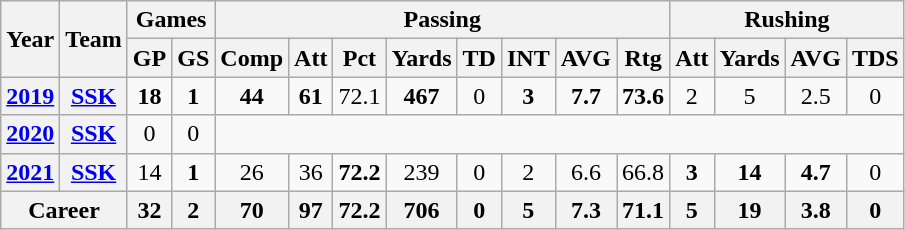<table class="wikitable" style="text-align:center">
<tr>
<th rowspan="2">Year</th>
<th rowspan="2">Team</th>
<th colspan="2">Games</th>
<th colspan="8">Passing</th>
<th colspan="4">Rushing</th>
</tr>
<tr>
<th>GP</th>
<th>GS</th>
<th>Comp</th>
<th>Att</th>
<th>Pct</th>
<th>Yards</th>
<th>TD</th>
<th>INT</th>
<th>AVG</th>
<th>Rtg</th>
<th>Att</th>
<th>Yards</th>
<th>AVG</th>
<th>TDS</th>
</tr>
<tr>
<th><a href='#'>2019</a></th>
<th><a href='#'>SSK</a></th>
<td><strong>18</strong></td>
<td><strong>1</strong></td>
<td><strong>44</strong></td>
<td><strong>61</strong></td>
<td>72.1</td>
<td><strong>467</strong></td>
<td>0</td>
<td><strong>3</strong></td>
<td><strong>7.7</strong></td>
<td><strong>73.6</strong></td>
<td>2</td>
<td>5</td>
<td>2.5</td>
<td>0</td>
</tr>
<tr>
<th><a href='#'>2020</a></th>
<th><a href='#'>SSK</a></th>
<td>0</td>
<td>0</td>
<td colspan="12"></td>
</tr>
<tr>
<th><a href='#'>2021</a></th>
<th><a href='#'>SSK</a></th>
<td>14</td>
<td><strong>1</strong></td>
<td>26</td>
<td>36</td>
<td><strong>72.2</strong></td>
<td>239</td>
<td>0</td>
<td>2</td>
<td>6.6</td>
<td>66.8</td>
<td><strong>3</strong></td>
<td><strong>14</strong></td>
<td><strong>4.7</strong></td>
<td>0</td>
</tr>
<tr>
<th colspan="2">Career</th>
<th>32</th>
<th>2</th>
<th>70</th>
<th>97</th>
<th>72.2</th>
<th>706</th>
<th>0</th>
<th>5</th>
<th>7.3</th>
<th>71.1</th>
<th>5</th>
<th>19</th>
<th>3.8</th>
<th>0</th>
</tr>
</table>
